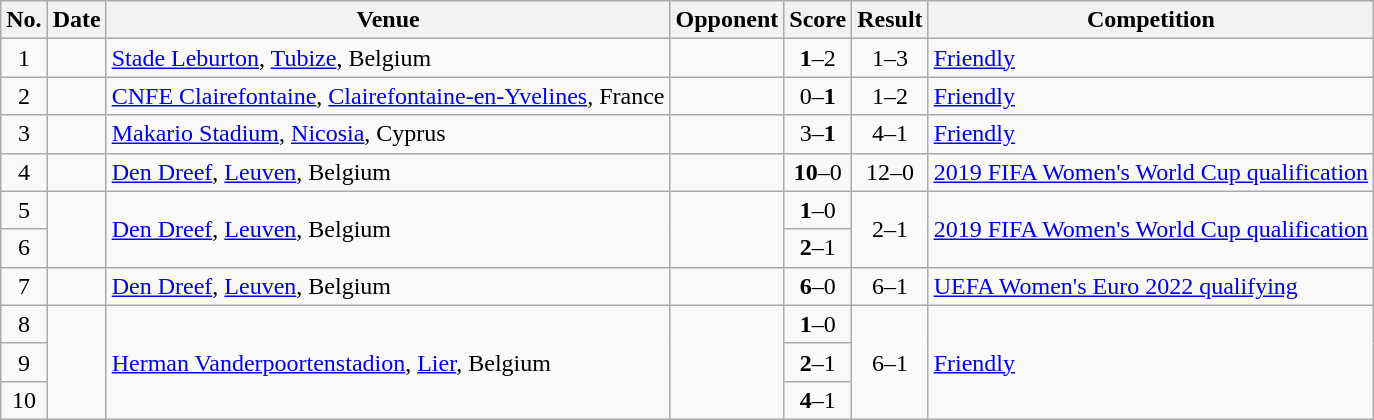<table class="wikitable sortable">
<tr>
<th>No.</th>
<th>Date</th>
<th>Venue</th>
<th>Opponent</th>
<th>Score</th>
<th>Result</th>
<th>Competition</th>
</tr>
<tr>
<td align="center">1</td>
<td></td>
<td><a href='#'>Stade Leburton</a>, <a href='#'>Tubize</a>, Belgium</td>
<td></td>
<td align="center"><strong>1</strong>–2</td>
<td align="center">1–3</td>
<td><a href='#'>Friendly</a></td>
</tr>
<tr>
<td align="center">2</td>
<td></td>
<td><a href='#'>CNFE Clairefontaine</a>, <a href='#'>Clairefontaine-en-Yvelines</a>, France</td>
<td></td>
<td align="center">0–<strong>1</strong></td>
<td align="center">1–2</td>
<td><a href='#'>Friendly</a></td>
</tr>
<tr>
<td align="center">3</td>
<td></td>
<td><a href='#'>Makario Stadium</a>, <a href='#'>Nicosia</a>, Cyprus</td>
<td></td>
<td align="center">3–<strong>1</strong></td>
<td align="center">4–1</td>
<td><a href='#'>Friendly</a></td>
</tr>
<tr>
<td align="center">4</td>
<td></td>
<td><a href='#'>Den Dreef</a>, <a href='#'>Leuven</a>, Belgium</td>
<td></td>
<td align="center"><strong>10</strong>–0</td>
<td align="center">12–0</td>
<td><a href='#'>2019 FIFA Women's World Cup qualification</a></td>
</tr>
<tr>
<td align="center">5</td>
<td rowspan="2"></td>
<td rowspan="2"><a href='#'>Den Dreef</a>, <a href='#'>Leuven</a>, Belgium</td>
<td rowspan="2"></td>
<td align="center"><strong>1</strong>–0</td>
<td rowspan="2" align="center">2–1</td>
<td rowspan="2"><a href='#'>2019 FIFA Women's World Cup qualification</a></td>
</tr>
<tr>
<td align="center">6</td>
<td align="center"><strong>2</strong>–1</td>
</tr>
<tr>
<td align="center">7</td>
<td></td>
<td><a href='#'>Den Dreef</a>, <a href='#'>Leuven</a>, Belgium</td>
<td></td>
<td align="center"><strong>6</strong>–0</td>
<td align="center">6–1</td>
<td><a href='#'>UEFA Women's Euro 2022 qualifying</a></td>
</tr>
<tr>
<td align="center">8</td>
<td rowspan="3"></td>
<td rowspan="3"><a href='#'>Herman Vanderpoortenstadion</a>, <a href='#'>Lier</a>, Belgium</td>
<td rowspan="3"></td>
<td align="center"><strong>1</strong>–0</td>
<td rowspan="3" align="center">6–1</td>
<td rowspan="3"><a href='#'>Friendly</a></td>
</tr>
<tr>
<td align="center">9</td>
<td align="center"><strong>2</strong>–1</td>
</tr>
<tr>
<td align="center">10</td>
<td align="center"><strong>4</strong>–1</td>
</tr>
</table>
